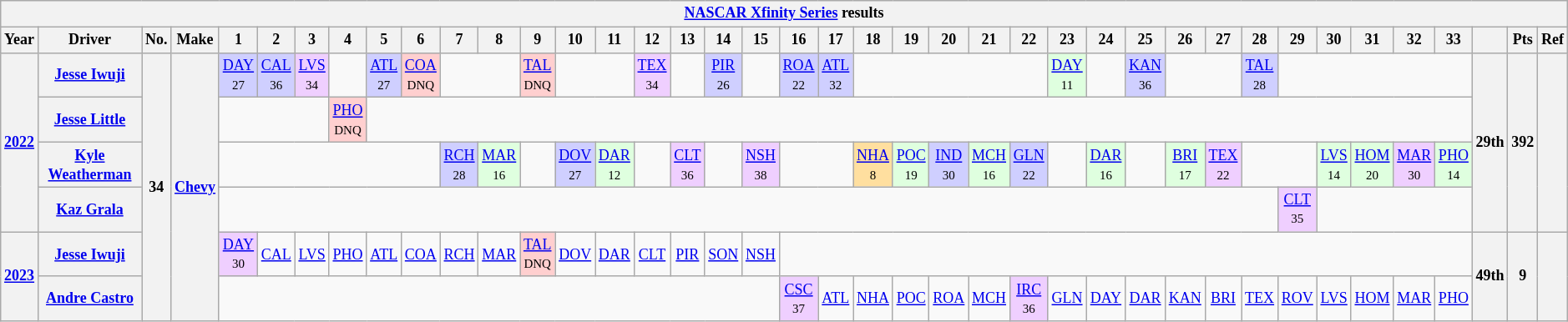<table class="wikitable" style="text-align:center; font-size:75%">
<tr>
<th colspan=42><a href='#'>NASCAR Xfinity Series</a> results</th>
</tr>
<tr>
<th>Year</th>
<th>Driver</th>
<th>No.</th>
<th>Make</th>
<th>1</th>
<th>2</th>
<th>3</th>
<th>4</th>
<th>5</th>
<th>6</th>
<th>7</th>
<th>8</th>
<th>9</th>
<th>10</th>
<th>11</th>
<th>12</th>
<th>13</th>
<th>14</th>
<th>15</th>
<th>16</th>
<th>17</th>
<th>18</th>
<th>19</th>
<th>20</th>
<th>21</th>
<th>22</th>
<th>23</th>
<th>24</th>
<th>25</th>
<th>26</th>
<th>27</th>
<th>28</th>
<th>29</th>
<th>30</th>
<th>31</th>
<th>32</th>
<th>33</th>
<th></th>
<th>Pts</th>
<th>Ref</th>
</tr>
<tr>
<th rowspan="4"><a href='#'>2022</a></th>
<th><a href='#'>Jesse Iwuji</a></th>
<th rowspan="6">34</th>
<th rowspan="6"><a href='#'>Chevy</a></th>
<td style="background:#CFCFFF;"><a href='#'>DAY</a><br><small>27</small></td>
<td style="background:#CFCFFF;"><a href='#'>CAL</a><br><small>36</small></td>
<td style="background:#EFCFFF;"><a href='#'>LVS</a><br><small>34</small></td>
<td></td>
<td style="background:#CFCFFF;"><a href='#'>ATL</a><br><small>27</small></td>
<td style="background:#FFCFCF;"><a href='#'>COA</a><br><small>DNQ</small></td>
<td colspan=2></td>
<td style="background:#FFCFCF;"><a href='#'>TAL</a><br><small>DNQ</small></td>
<td colspan=2></td>
<td style="background:#EFCFFF;"><a href='#'>TEX</a><br><small>34</small></td>
<td></td>
<td style="background:#CFCFFF;"><a href='#'>PIR</a><br><small>26</small></td>
<td></td>
<td style="background:#CFCFFF;"><a href='#'>ROA</a><br><small>22</small></td>
<td style="background:#CFCFFF;"><a href='#'>ATL</a><br><small>32</small></td>
<td colspan="5"></td>
<td style="background:#DFFFDF;"><a href='#'>DAY</a><br><small>11</small></td>
<td></td>
<td style="background:#CFCFFF;"><a href='#'>KAN</a><br><small>36</small></td>
<td colspan=2></td>
<td style="background:#CFCFFF;"><a href='#'>TAL</a><br><small>28</small></td>
<td colspan="5"></td>
<th rowspan="4">29th</th>
<th rowspan="4">392</th>
<th rowspan="4"></th>
</tr>
<tr>
<th><a href='#'>Jesse Little</a></th>
<td colspan=3></td>
<td style="background:#FFCFCF;"><a href='#'>PHO</a><br><small>DNQ</small></td>
<td colspan=29></td>
</tr>
<tr>
<th><a href='#'>Kyle Weatherman</a></th>
<td colspan="6"></td>
<td style="background:#CFCFFF;"><a href='#'>RCH</a><br><small>28</small></td>
<td style="background:#DFFFDF;"><a href='#'>MAR</a><br><small>16</small></td>
<td></td>
<td style="background:#CFCFFF;"><a href='#'>DOV</a><br><small>27</small></td>
<td style="background:#DFFFDF;"><a href='#'>DAR</a><br><small>12</small></td>
<td></td>
<td style="background:#EFCFFF;"><a href='#'>CLT</a><br><small>36</small></td>
<td></td>
<td style="background:#EFCFFF;"><a href='#'>NSH</a><br><small>38</small></td>
<td colspan=2></td>
<td style="background:#FFDF9F;"><a href='#'>NHA</a><br> <small>8</small></td>
<td style="background:#DFFFDF;"><a href='#'>POC</a><br> <small>19</small></td>
<td style="background:#CFCFFF;"><a href='#'>IND</a><br> <small>30</small></td>
<td style="background:#DFFFDF;"><a href='#'>MCH</a><br> <small>16</small></td>
<td style="background:#CFCFFF;"><a href='#'>GLN</a> <br> <small>22</small></td>
<td></td>
<td style="background:#DFFFDF;"><a href='#'>DAR</a><br> <small>16</small></td>
<td></td>
<td style="background:#DFFFDF;"><a href='#'>BRI</a><br> <small>17</small></td>
<td style="background:#EFCFFF;"><a href='#'>TEX</a><br> <small>22</small></td>
<td colspan="2"></td>
<td style="background:#DFFFDF;"><a href='#'>LVS</a><br> <small>14</small></td>
<td style="background:#DFFFDF;"><a href='#'>HOM</a><br> <small>20</small></td>
<td style="background:#EFCFFF;"><a href='#'>MAR</a><br>  <small>30</small></td>
<td style="background:#DFFFDF;"><a href='#'>PHO</a><br> <small>14</small></td>
</tr>
<tr>
<th><a href='#'>Kaz Grala</a></th>
<td colspan="28"></td>
<td style="background:#EFCFFF;"><a href='#'>CLT</a><br> <small>35</small></td>
<td colspan="4"></td>
</tr>
<tr>
<th rowspan="2"><a href='#'>2023</a></th>
<th><a href='#'>Jesse Iwuji</a></th>
<td style="background:#EFCFFF;"><a href='#'>DAY</a><br><small>30</small></td>
<td><a href='#'>CAL</a></td>
<td><a href='#'>LVS</a></td>
<td><a href='#'>PHO</a></td>
<td><a href='#'>ATL</a></td>
<td><a href='#'>COA</a></td>
<td><a href='#'>RCH</a></td>
<td><a href='#'>MAR</a></td>
<td style="background:#FFCFCF;"><a href='#'>TAL</a><br><small>DNQ</small></td>
<td><a href='#'>DOV</a></td>
<td><a href='#'>DAR</a></td>
<td><a href='#'>CLT</a></td>
<td><a href='#'>PIR</a></td>
<td><a href='#'>SON</a></td>
<td><a href='#'>NSH</a></td>
<td colspan="18"></td>
<th rowspan="2">49th</th>
<th rowspan="2">9</th>
<th rowspan="2"></th>
</tr>
<tr>
<th><a href='#'>Andre Castro</a></th>
<td colspan="15"></td>
<td style="background:#EFCFFF;"><a href='#'>CSC</a><br><small>37</small></td>
<td><a href='#'>ATL</a></td>
<td><a href='#'>NHA</a></td>
<td><a href='#'>POC</a></td>
<td><a href='#'>ROA</a></td>
<td><a href='#'>MCH</a></td>
<td style="background:#EFCFFF;"><a href='#'>IRC</a><br><small>36</small></td>
<td><a href='#'>GLN</a></td>
<td><a href='#'>DAY</a></td>
<td><a href='#'>DAR</a></td>
<td><a href='#'>KAN</a></td>
<td><a href='#'>BRI</a></td>
<td><a href='#'>TEX</a></td>
<td><a href='#'>ROV</a></td>
<td><a href='#'>LVS</a></td>
<td><a href='#'>HOM</a></td>
<td><a href='#'>MAR</a></td>
<td><a href='#'>PHO</a></td>
</tr>
</table>
